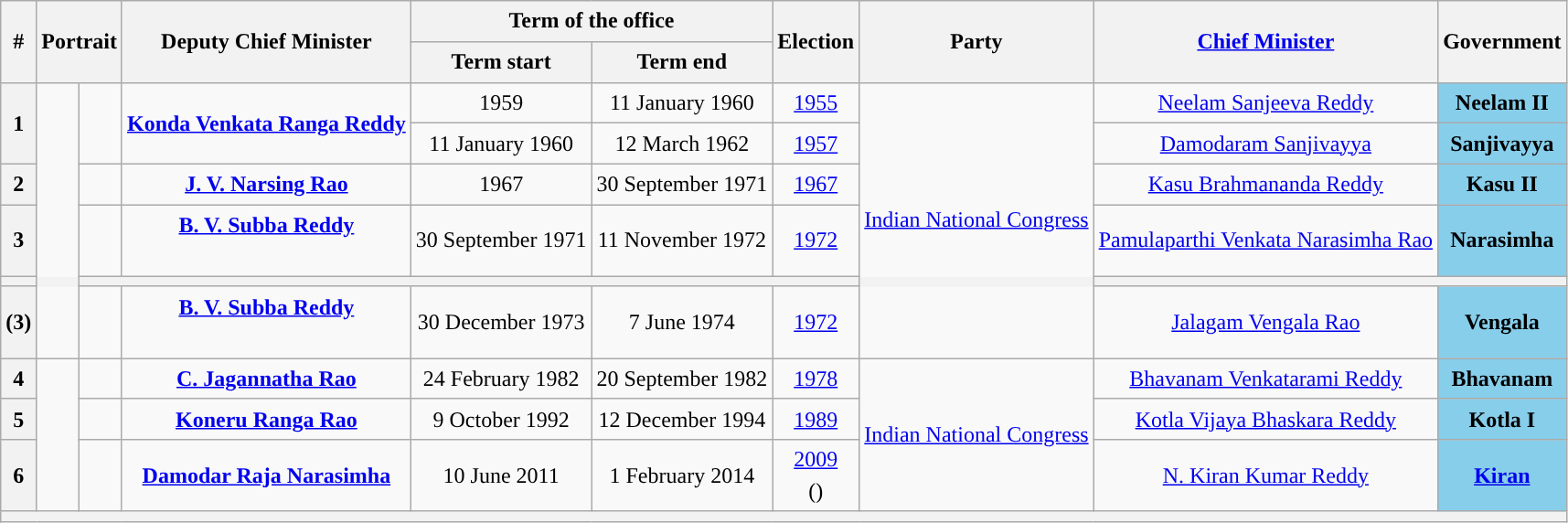<table class ="wikitable" style="line-height:1.4em; text-align:center">
<tr>
<th rowspan="2">#</th>
<th colspan="2" rowspan="2">Portrait</th>
<th rowspan="2">Deputy Chief Minister<br></th>
<th colspan="2">Term of the office</th>
<th rowspan="2">Election<br></th>
<th rowspan="2">Party</th>
<th rowspan="2"><a href='#'>Chief Minister</a></th>
<th rowspan="2"><strong>Government</strong></th>
</tr>
<tr>
<th>Term start</th>
<th><strong>Term end</strong></th>
</tr>
<tr>
<th rowspan="2">1</th>
<td rowspan="6"></td>
<td rowspan="2"></td>
<td rowspan="2"><strong><a href='#'>Konda Venkata Ranga Reddy</a></strong><br></td>
<td>1959</td>
<td>11 January 1960</td>
<td><a href='#'>1955</a><br></td>
<td rowspan="6"><a href='#'>Indian National Congress</a></td>
<td><a href='#'>Neelam Sanjeeva Reddy</a></td>
<td bgcolor="#87CEEB"><strong>Neelam II</strong></td>
</tr>
<tr>
<td>11 January 1960</td>
<td>12 March 1962</td>
<td><a href='#'>1957</a><br></td>
<td><a href='#'>Damodaram Sanjivayya</a></td>
<td bgcolor="#87CEEB"><strong>Sanjivayya</strong></td>
</tr>
<tr>
<th>2</th>
<td></td>
<td><strong><a href='#'>J. V. Narsing Rao</a></strong><br></td>
<td>1967</td>
<td>30 September 1971</td>
<td><a href='#'>1967</a><br></td>
<td><a href='#'>Kasu Brahmananda Reddy</a></td>
<td bgcolor="#87CEEB"><strong>Kasu II</strong></td>
</tr>
<tr>
<th>3</th>
<td></td>
<td><strong><a href='#'>B. V. Subba Reddy</a></strong><br><br></td>
<td>30 September 1971</td>
<td>11 November 1972</td>
<td><a href='#'>1972</a><br></td>
<td><a href='#'>Pamulaparthi Venkata Narasimha Rao</a></td>
<td bgcolor="#87CEEB"><strong>Narasimha</strong></td>
</tr>
<tr>
<th colspan="10"></th>
</tr>
<tr>
<th>(3)</th>
<td></td>
<td><strong><a href='#'>B. V. Subba Reddy</a></strong><br><br></td>
<td>30 December 1973</td>
<td>7 June 1974</td>
<td><a href='#'>1972</a><br></td>
<td><a href='#'>Jalagam Vengala Rao</a></td>
<td bgcolor="#87CEEB"><strong>Vengala</strong></td>
</tr>
<tr>
<th>4</th>
<td rowspan="3"></td>
<td></td>
<td><strong><a href='#'>C. Jagannatha Rao</a></strong><br></td>
<td>24 February 1982</td>
<td>20 September 1982</td>
<td><a href='#'>1978</a><br></td>
<td rowspan="3"><a href='#'>Indian National Congress</a></td>
<td><a href='#'>Bhavanam Venkatarami Reddy</a></td>
<td bgcolor="#87CEEB"><strong>Bhavanam</strong></td>
</tr>
<tr>
<th>5</th>
<td></td>
<td><strong><a href='#'>Koneru Ranga Rao</a></strong><br></td>
<td>9 October 1992</td>
<td>12 December 1994</td>
<td><a href='#'>1989</a><br></td>
<td><a href='#'>Kotla Vijaya Bhaskara Reddy</a></td>
<td bgcolor="#87CEEB"><strong>Kotla I</strong></td>
</tr>
<tr>
<th>6</th>
<td></td>
<td><strong><a href='#'>Damodar Raja Narasimha</a></strong><br></td>
<td>10 June 2011</td>
<td>1 February 2014</td>
<td><a href='#'>2009</a><br>()</td>
<td><a href='#'>N. Kiran Kumar Reddy</a></td>
<td bgcolor="#87CEEB"><strong><a href='#'>Kiran</a></strong></td>
</tr>
<tr>
<th colspan="10"></th>
</tr>
</table>
